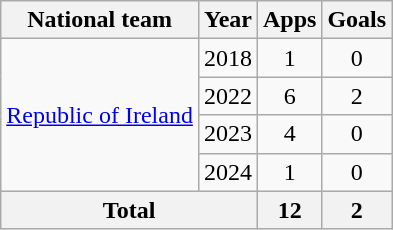<table class=wikitable style=text-align:center>
<tr>
<th>National team</th>
<th>Year</th>
<th>Apps</th>
<th>Goals</th>
</tr>
<tr>
<td rowspan="4"><a href='#'>Republic of Ireland</a></td>
<td>2018</td>
<td>1</td>
<td>0</td>
</tr>
<tr>
<td>2022</td>
<td>6</td>
<td>2</td>
</tr>
<tr>
<td>2023</td>
<td>4</td>
<td>0</td>
</tr>
<tr>
<td>2024</td>
<td>1</td>
<td>0</td>
</tr>
<tr>
<th colspan=2>Total</th>
<th>12</th>
<th>2</th>
</tr>
</table>
